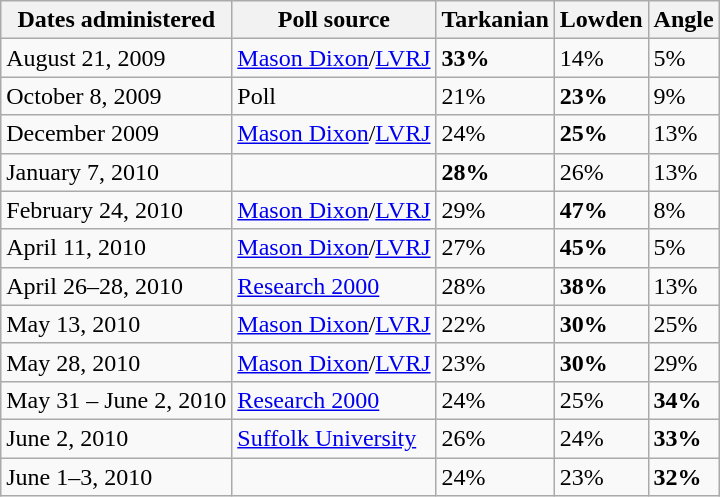<table class="wikitable">
<tr valign=bottom>
<th>Dates administered</th>
<th>Poll source</th>
<th>Tarkanian</th>
<th>Lowden</th>
<th>Angle</th>
</tr>
<tr>
<td>August 21, 2009</td>
<td><a href='#'>Mason Dixon</a>/<a href='#'>LVRJ</a></td>
<td><strong>33%</strong></td>
<td>14%</td>
<td>5%</td>
</tr>
<tr>
<td>October 8, 2009</td>
<td>Poll</td>
<td>21%</td>
<td><strong>23%</strong></td>
<td>9%</td>
</tr>
<tr>
<td>December 2009</td>
<td><a href='#'>Mason Dixon</a>/<a href='#'>LVRJ</a></td>
<td>24%</td>
<td><strong>25%</strong></td>
<td>13%</td>
</tr>
<tr>
<td>January 7, 2010</td>
<td></td>
<td><strong>28%</strong></td>
<td>26%</td>
<td>13%</td>
</tr>
<tr>
<td>February 24, 2010</td>
<td><a href='#'>Mason Dixon</a>/<a href='#'>LVRJ</a></td>
<td>29%</td>
<td><strong>47%</strong></td>
<td>8%</td>
</tr>
<tr>
<td>April 11, 2010</td>
<td><a href='#'>Mason Dixon</a>/<a href='#'>LVRJ</a></td>
<td>27%</td>
<td><strong>45%</strong></td>
<td>5%</td>
</tr>
<tr>
<td>April 26–28, 2010</td>
<td><a href='#'>Research 2000</a></td>
<td>28%</td>
<td><strong>38%</strong></td>
<td>13%</td>
</tr>
<tr>
<td>May 13, 2010</td>
<td><a href='#'>Mason Dixon</a>/<a href='#'>LVRJ</a></td>
<td>22%</td>
<td><strong>30%</strong></td>
<td>25%</td>
</tr>
<tr>
<td>May 28, 2010</td>
<td><a href='#'>Mason Dixon</a>/<a href='#'>LVRJ</a></td>
<td>23%</td>
<td><strong>30%</strong></td>
<td>29%</td>
</tr>
<tr>
<td>May 31 – June 2, 2010</td>
<td><a href='#'>Research 2000</a></td>
<td>24%</td>
<td>25%</td>
<td><strong>34%</strong></td>
</tr>
<tr>
<td>June 2, 2010</td>
<td><a href='#'>Suffolk University</a></td>
<td>26%</td>
<td>24%</td>
<td><strong>33%</strong></td>
</tr>
<tr>
<td>June 1–3, 2010</td>
<td></td>
<td>24%</td>
<td>23%</td>
<td><strong>32%</strong></td>
</tr>
</table>
